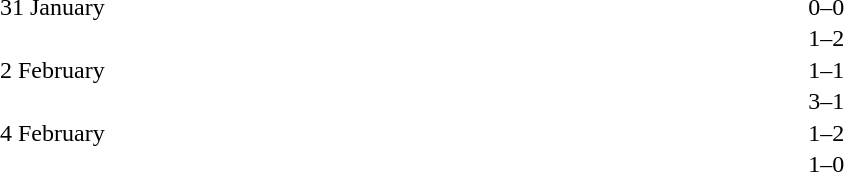<table cellspacing=1 width=70%>
<tr>
<th width=25%></th>
<th width=30%></th>
<th width=15%></th>
<th width=30%></th>
</tr>
<tr>
<td>31 January</td>
<td align=right></td>
<td align=center>0–0</td>
<td></td>
</tr>
<tr>
<td></td>
<td align=right></td>
<td align=center>1–2</td>
<td></td>
</tr>
<tr>
<td>2 February</td>
<td align=right></td>
<td align=center>1–1</td>
<td></td>
</tr>
<tr>
<td></td>
<td align=right></td>
<td align=center>3–1</td>
<td></td>
</tr>
<tr>
<td>4 February</td>
<td align=right></td>
<td align=center>1–2</td>
<td></td>
</tr>
<tr>
<td></td>
<td align=right></td>
<td align=center>1–0</td>
<td></td>
</tr>
</table>
